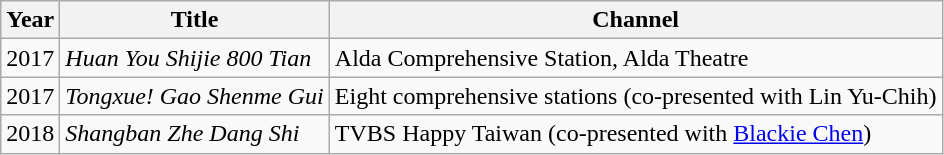<table class="wikitable">
<tr>
<th>Year</th>
<th>Title</th>
<th>Channel</th>
</tr>
<tr>
<td>2017</td>
<td><em>Huan You Shijie 800 Tian</em></td>
<td>Alda Comprehensive Station, Alda Theatre</td>
</tr>
<tr>
<td>2017</td>
<td><em>Tongxue! Gao Shenme Gui</em></td>
<td>Eight comprehensive stations (co-presented with Lin Yu-Chih)</td>
</tr>
<tr>
<td>2018</td>
<td><em>Shangban Zhe Dang Shi</em></td>
<td>TVBS Happy Taiwan (co-presented with <a href='#'>Blackie Chen</a>)</td>
</tr>
</table>
